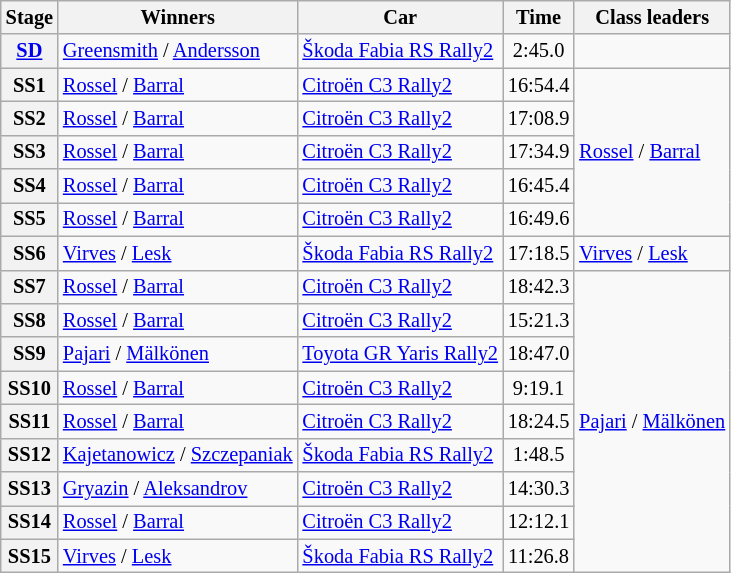<table class="wikitable" style="font-size:85%">
<tr>
<th>Stage</th>
<th>Winners</th>
<th>Car</th>
<th>Time</th>
<th>Class leaders</th>
</tr>
<tr>
<th><a href='#'>SD</a></th>
<td><a href='#'>Greensmith</a> / <a href='#'>Andersson</a></td>
<td><a href='#'>Škoda Fabia RS Rally2</a></td>
<td align="center">2:45.0</td>
<td></td>
</tr>
<tr>
<th>SS1</th>
<td><a href='#'>Rossel</a> / <a href='#'>Barral</a></td>
<td><a href='#'>Citroën C3 Rally2</a></td>
<td align="center">16:54.4</td>
<td rowspan="5"><a href='#'>Rossel</a> / <a href='#'>Barral</a></td>
</tr>
<tr>
<th>SS2</th>
<td><a href='#'>Rossel</a> / <a href='#'>Barral</a></td>
<td><a href='#'>Citroën C3 Rally2</a></td>
<td align="center">17:08.9</td>
</tr>
<tr>
<th>SS3</th>
<td><a href='#'>Rossel</a> / <a href='#'>Barral</a></td>
<td><a href='#'>Citroën C3 Rally2</a></td>
<td align="center">17:34.9</td>
</tr>
<tr>
<th>SS4</th>
<td><a href='#'>Rossel</a> / <a href='#'>Barral</a></td>
<td><a href='#'>Citroën C3 Rally2</a></td>
<td align="center">16:45.4</td>
</tr>
<tr>
<th>SS5</th>
<td><a href='#'>Rossel</a> / <a href='#'>Barral</a></td>
<td><a href='#'>Citroën C3 Rally2</a></td>
<td align="center">16:49.6</td>
</tr>
<tr>
<th>SS6</th>
<td><a href='#'>Virves</a> / <a href='#'>Lesk</a></td>
<td><a href='#'>Škoda Fabia RS Rally2</a></td>
<td align="center">17:18.5</td>
<td><a href='#'>Virves</a> / <a href='#'>Lesk</a></td>
</tr>
<tr>
<th>SS7</th>
<td><a href='#'>Rossel</a> / <a href='#'>Barral</a></td>
<td><a href='#'>Citroën C3 Rally2</a></td>
<td align="center">18:42.3</td>
<td rowspan="9"><a href='#'>Pajari</a> / <a href='#'>Mälkönen</a></td>
</tr>
<tr>
<th>SS8</th>
<td><a href='#'>Rossel</a> / <a href='#'>Barral</a></td>
<td><a href='#'>Citroën C3 Rally2</a></td>
<td align="center">15:21.3</td>
</tr>
<tr>
<th>SS9</th>
<td><a href='#'>Pajari</a> / <a href='#'>Mälkönen</a></td>
<td><a href='#'>Toyota GR Yaris Rally2</a></td>
<td align="center">18:47.0</td>
</tr>
<tr>
<th>SS10</th>
<td><a href='#'>Rossel</a> / <a href='#'>Barral</a></td>
<td><a href='#'>Citroën C3 Rally2</a></td>
<td align="center">9:19.1</td>
</tr>
<tr>
<th>SS11</th>
<td><a href='#'>Rossel</a> / <a href='#'>Barral</a></td>
<td><a href='#'>Citroën C3 Rally2</a></td>
<td align="center">18:24.5</td>
</tr>
<tr>
<th>SS12</th>
<td><a href='#'>Kajetanowicz</a> / <a href='#'>Szczepaniak</a></td>
<td><a href='#'>Škoda Fabia RS Rally2</a></td>
<td align="center">1:48.5</td>
</tr>
<tr>
<th>SS13</th>
<td><a href='#'>Gryazin</a> / <a href='#'>Aleksandrov</a></td>
<td><a href='#'>Citroën C3 Rally2</a></td>
<td align="center">14:30.3</td>
</tr>
<tr>
<th>SS14</th>
<td><a href='#'>Rossel</a> / <a href='#'>Barral</a></td>
<td><a href='#'>Citroën C3 Rally2</a></td>
<td align="center">12:12.1</td>
</tr>
<tr>
<th>SS15</th>
<td><a href='#'>Virves</a> / <a href='#'>Lesk</a></td>
<td><a href='#'>Škoda Fabia RS Rally2</a></td>
<td align="center">11:26.8</td>
</tr>
</table>
